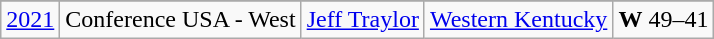<table class="wikitable">
<tr>
</tr>
<tr>
<td><a href='#'>2021</a></td>
<td>Conference USA - West</td>
<td><a href='#'>Jeff Traylor</a></td>
<td><a href='#'>Western Kentucky</a></td>
<td><strong>W</strong> 49–41</td>
</tr>
</table>
